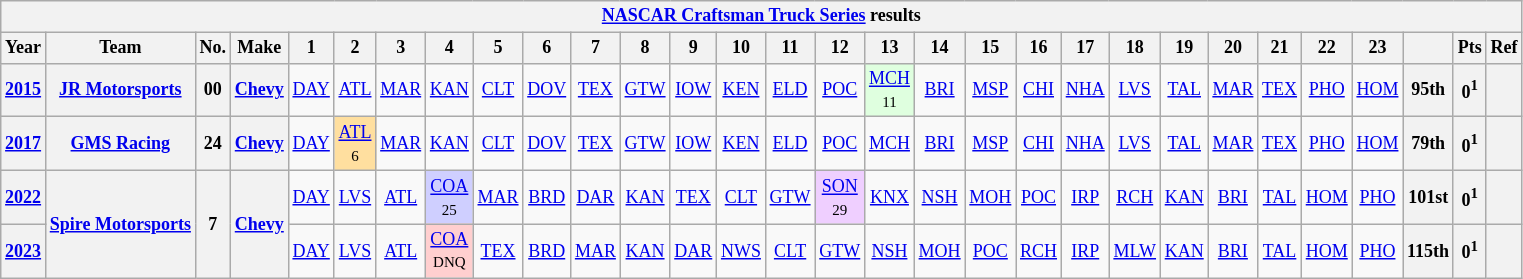<table class="wikitable" style="text-align:center; font-size:75%">
<tr>
<th colspan=45><a href='#'>NASCAR Craftsman Truck Series</a> results</th>
</tr>
<tr>
<th>Year</th>
<th>Team</th>
<th>No.</th>
<th>Make</th>
<th>1</th>
<th>2</th>
<th>3</th>
<th>4</th>
<th>5</th>
<th>6</th>
<th>7</th>
<th>8</th>
<th>9</th>
<th>10</th>
<th>11</th>
<th>12</th>
<th>13</th>
<th>14</th>
<th>15</th>
<th>16</th>
<th>17</th>
<th>18</th>
<th>19</th>
<th>20</th>
<th>21</th>
<th>22</th>
<th>23</th>
<th></th>
<th>Pts</th>
<th>Ref</th>
</tr>
<tr>
<th><a href='#'>2015</a></th>
<th><a href='#'>JR Motorsports</a></th>
<th>00</th>
<th><a href='#'>Chevy</a></th>
<td><a href='#'>DAY</a></td>
<td><a href='#'>ATL</a></td>
<td><a href='#'>MAR</a></td>
<td><a href='#'>KAN</a></td>
<td><a href='#'>CLT</a></td>
<td><a href='#'>DOV</a></td>
<td><a href='#'>TEX</a></td>
<td><a href='#'>GTW</a></td>
<td><a href='#'>IOW</a></td>
<td><a href='#'>KEN</a></td>
<td><a href='#'>ELD</a></td>
<td><a href='#'>POC</a></td>
<td style="background:#DFFFDF;"><a href='#'>MCH</a><br><small>11</small></td>
<td><a href='#'>BRI</a></td>
<td><a href='#'>MSP</a></td>
<td><a href='#'>CHI</a></td>
<td><a href='#'>NHA</a></td>
<td><a href='#'>LVS</a></td>
<td><a href='#'>TAL</a></td>
<td><a href='#'>MAR</a></td>
<td><a href='#'>TEX</a></td>
<td><a href='#'>PHO</a></td>
<td><a href='#'>HOM</a></td>
<th>95th</th>
<th>0<sup>1</sup></th>
<th></th>
</tr>
<tr>
<th><a href='#'>2017</a></th>
<th><a href='#'>GMS Racing</a></th>
<th>24</th>
<th><a href='#'>Chevy</a></th>
<td><a href='#'>DAY</a></td>
<td style="background:#FFDF9F;"><a href='#'>ATL</a><br><small>6</small></td>
<td><a href='#'>MAR</a></td>
<td><a href='#'>KAN</a></td>
<td><a href='#'>CLT</a></td>
<td><a href='#'>DOV</a></td>
<td><a href='#'>TEX</a></td>
<td><a href='#'>GTW</a></td>
<td><a href='#'>IOW</a></td>
<td><a href='#'>KEN</a></td>
<td><a href='#'>ELD</a></td>
<td><a href='#'>POC</a></td>
<td><a href='#'>MCH</a></td>
<td><a href='#'>BRI</a></td>
<td><a href='#'>MSP</a></td>
<td><a href='#'>CHI</a></td>
<td><a href='#'>NHA</a></td>
<td><a href='#'>LVS</a></td>
<td><a href='#'>TAL</a></td>
<td><a href='#'>MAR</a></td>
<td><a href='#'>TEX</a></td>
<td><a href='#'>PHO</a></td>
<td><a href='#'>HOM</a></td>
<th>79th</th>
<th>0<sup>1</sup></th>
<th></th>
</tr>
<tr>
<th><a href='#'>2022</a></th>
<th rowspan=2><a href='#'>Spire Motorsports</a></th>
<th rowspan=2>7</th>
<th rowspan=2><a href='#'>Chevy</a></th>
<td><a href='#'>DAY</a></td>
<td><a href='#'>LVS</a></td>
<td><a href='#'>ATL</a></td>
<td style="background:#CFCFFF;"><a href='#'>COA</a><br><small>25</small></td>
<td><a href='#'>MAR</a></td>
<td><a href='#'>BRD</a></td>
<td><a href='#'>DAR</a></td>
<td><a href='#'>KAN</a></td>
<td><a href='#'>TEX</a></td>
<td><a href='#'>CLT</a></td>
<td><a href='#'>GTW</a></td>
<td style="background:#EFCFFF;"><a href='#'>SON</a><br><small>29</small></td>
<td><a href='#'>KNX</a></td>
<td><a href='#'>NSH</a></td>
<td><a href='#'>MOH</a></td>
<td><a href='#'>POC</a></td>
<td><a href='#'>IRP</a></td>
<td><a href='#'>RCH</a></td>
<td><a href='#'>KAN</a></td>
<td><a href='#'>BRI</a></td>
<td><a href='#'>TAL</a></td>
<td><a href='#'>HOM</a></td>
<td><a href='#'>PHO</a></td>
<th>101st</th>
<th>0<sup>1</sup></th>
<th></th>
</tr>
<tr>
<th><a href='#'>2023</a></th>
<td><a href='#'>DAY</a></td>
<td><a href='#'>LVS</a></td>
<td><a href='#'>ATL</a></td>
<td style="background:#FFCFCF;"><a href='#'>COA</a><br><small>DNQ</small></td>
<td><a href='#'>TEX</a></td>
<td><a href='#'>BRD</a></td>
<td><a href='#'>MAR</a></td>
<td><a href='#'>KAN</a></td>
<td><a href='#'>DAR</a></td>
<td><a href='#'>NWS</a></td>
<td><a href='#'>CLT</a></td>
<td><a href='#'>GTW</a></td>
<td><a href='#'>NSH</a></td>
<td><a href='#'>MOH</a></td>
<td><a href='#'>POC</a></td>
<td><a href='#'>RCH</a></td>
<td><a href='#'>IRP</a></td>
<td><a href='#'>MLW</a></td>
<td><a href='#'>KAN</a></td>
<td><a href='#'>BRI</a></td>
<td><a href='#'>TAL</a></td>
<td><a href='#'>HOM</a></td>
<td><a href='#'>PHO</a></td>
<th>115th</th>
<th>0<sup>1</sup></th>
<th></th>
</tr>
</table>
